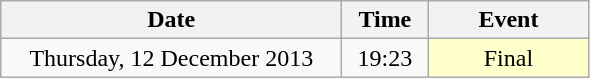<table class = "wikitable" style="text-align:center;">
<tr>
<th width=220>Date</th>
<th width=50>Time</th>
<th width=100>Event</th>
</tr>
<tr>
<td>Thursday, 12 December 2013</td>
<td>19:23</td>
<td bgcolor=ffffcc>Final</td>
</tr>
</table>
